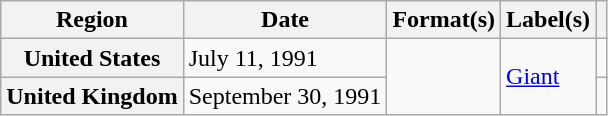<table class="wikitable plainrowheaders">
<tr>
<th scope="col">Region</th>
<th scope="col">Date</th>
<th scope="col">Format(s)</th>
<th scope="col">Label(s)</th>
<th scope="col"></th>
</tr>
<tr>
<th scope="row">United States</th>
<td>July 11, 1991</td>
<td rowspan="2"></td>
<td rowspan="2"><a href='#'>Giant</a></td>
<td></td>
</tr>
<tr>
<th scope="row">United Kingdom</th>
<td>September 30, 1991</td>
<td></td>
</tr>
</table>
